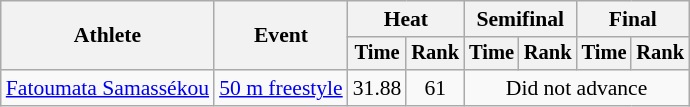<table class=wikitable style="font-size:90%">
<tr>
<th rowspan="2">Athlete</th>
<th rowspan="2">Event</th>
<th colspan="2">Heat</th>
<th colspan="2">Semifinal</th>
<th colspan="2">Final</th>
</tr>
<tr style="font-size:95%">
<th>Time</th>
<th>Rank</th>
<th>Time</th>
<th>Rank</th>
<th>Time</th>
<th>Rank</th>
</tr>
<tr align=center>
<td align=left><a href='#'>Fatoumata Samassékou</a></td>
<td align=left><a href='#'>50 m freestyle</a></td>
<td>31.88</td>
<td>61</td>
<td colspan=4>Did not advance</td>
</tr>
</table>
